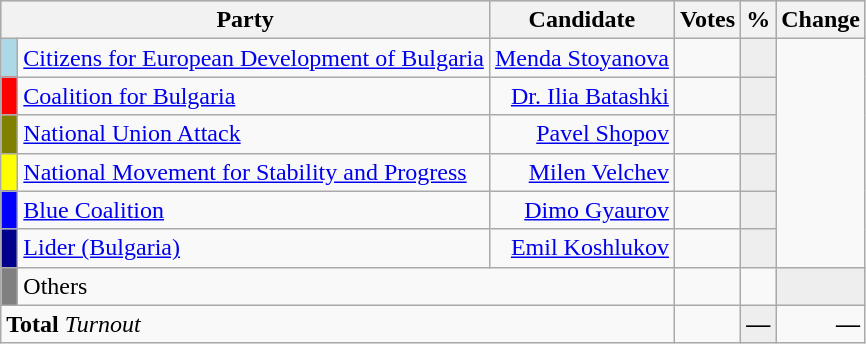<table class="wikitable" border="1">
<tr style="background-color:#C9C9C9">
<th align=left colspan=2 valign=top>Party</th>
<th align-right>Candidate</th>
<th align-right>Votes</th>
<th align=right>%</th>
<th align=right>Change</th>
</tr>
<tr>
<td bgcolor="lightblue"> </td>
<td align=left><a href='#'>Citizens for European Development of Bulgaria</a></td>
<td align=right><a href='#'>Menda Stoyanova</a></td>
<td align=right></td>
<td align=right style="background-color:#EEEEEE"></td>
</tr>
<tr>
<td bgcolor="red"> </td>
<td align=left><a href='#'>Coalition for Bulgaria</a></td>
<td align=right><a href='#'>Dr. Ilia Batashki</a></td>
<td align=right></td>
<td align=right style="background-color:#EEEEEE"></td>
</tr>
<tr>
<td bgcolor="#808000"> </td>
<td align=left><a href='#'>National Union Attack</a></td>
<td align=right><a href='#'>Pavel Shopov</a></td>
<td align=right></td>
<td align=right style="background-color:#EEEEEE"></td>
</tr>
<tr>
<td bgcolor="yellow"> </td>
<td align=left><a href='#'>National Movement for Stability and Progress</a></td>
<td align=right><a href='#'>Milen Velchev</a></td>
<td align=right></td>
<td align=right style="background-color:#EEEEEE"></td>
</tr>
<tr>
<td bgcolor="blue"> </td>
<td align=left><a href='#'>Blue Coalition</a></td>
<td align=right><a href='#'>Dimo Gyaurov</a></td>
<td align=right></td>
<td align=right style="background-color:#EEEEEE"></td>
</tr>
<tr>
<td bgcolor="darkblue"> </td>
<td align=left><a href='#'>Lider (Bulgaria)</a></td>
<td align=right><a href='#'>Emil Koshlukov</a></td>
<td align=right></td>
<td align=right style="background-color:#EEEEEE"></td>
</tr>
<tr>
<td bgcolor="grey"> </td>
<td align=left colspan=2>Others</td>
<td align=right></td>
<td align=right></td>
<td align=right style="background-color:#EEEEEE"></td>
</tr>
<tr>
<td align=left colspan=3><strong>Total</strong>      <em> Turnout</em></td>
<td align=right></td>
<td align=right style="background-color:#EEEEEE"><strong>—</strong></td>
<td align=right><strong>—</strong></td>
</tr>
</table>
